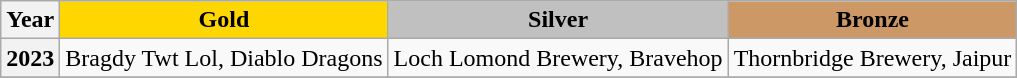<table class="wikitable">
<tr>
<th>Year</th>
<th style="background:gold;"><strong>Gold</strong></th>
<th style="background:silver;"><strong>Silver</strong></th>
<th style="background:#c96;"><strong>Bronze</strong></th>
</tr>
<tr>
<th>2023</th>
<td>Bragdy Twt Lol, Diablo Dragons </td>
<td>Loch Lomond Brewery, Bravehop</td>
<td>Thornbridge Brewery, Jaipur</td>
</tr>
<tr>
</tr>
</table>
